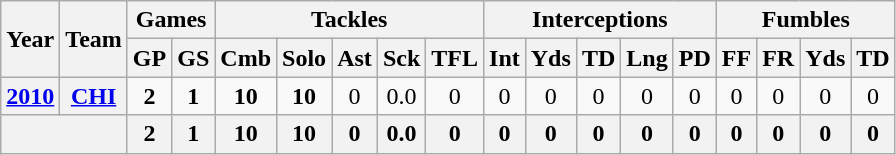<table class="wikitable" style="text-align:center">
<tr>
<th rowspan="2">Year</th>
<th rowspan="2">Team</th>
<th colspan="2">Games</th>
<th colspan="5">Tackles</th>
<th colspan="5">Interceptions</th>
<th colspan="4">Fumbles</th>
</tr>
<tr>
<th>GP</th>
<th>GS</th>
<th>Cmb</th>
<th>Solo</th>
<th>Ast</th>
<th>Sck</th>
<th>TFL</th>
<th>Int</th>
<th>Yds</th>
<th>TD</th>
<th>Lng</th>
<th>PD</th>
<th>FF</th>
<th>FR</th>
<th>Yds</th>
<th>TD</th>
</tr>
<tr>
<th><a href='#'>2010</a></th>
<th><a href='#'>CHI</a></th>
<td><strong>2</strong></td>
<td><strong>1</strong></td>
<td><strong>10</strong></td>
<td><strong>10</strong></td>
<td>0</td>
<td>0.0</td>
<td>0</td>
<td>0</td>
<td>0</td>
<td>0</td>
<td>0</td>
<td>0</td>
<td>0</td>
<td>0</td>
<td>0</td>
<td>0</td>
</tr>
<tr>
<th colspan="2"></th>
<th>2</th>
<th>1</th>
<th>10</th>
<th>10</th>
<th>0</th>
<th>0.0</th>
<th>0</th>
<th>0</th>
<th>0</th>
<th>0</th>
<th>0</th>
<th>0</th>
<th>0</th>
<th>0</th>
<th>0</th>
<th>0</th>
</tr>
</table>
